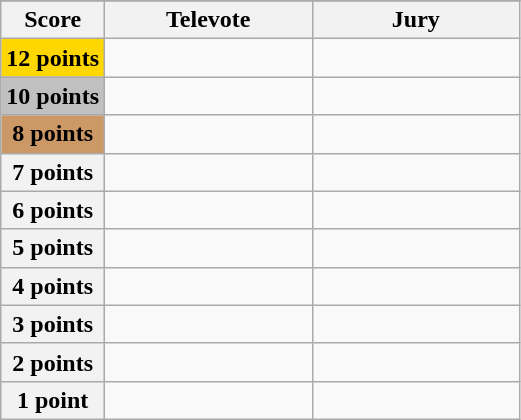<table class="wikitable">
<tr>
</tr>
<tr>
<th scope="col" width="20%">Score</th>
<th scope="col" width="40%">Televote</th>
<th scope="col" width="40%">Jury</th>
</tr>
<tr>
<th scope="row" style="background:gold">12 points</th>
<td></td>
<td></td>
</tr>
<tr>
<th scope="row" style="background:silver">10 points</th>
<td></td>
<td></td>
</tr>
<tr>
<th scope="row" style="background:#CC9966">8 points</th>
<td></td>
<td></td>
</tr>
<tr>
<th scope="row">7 points</th>
<td></td>
<td></td>
</tr>
<tr>
<th scope="row">6 points</th>
<td></td>
<td></td>
</tr>
<tr>
<th scope="row">5 points</th>
<td></td>
<td></td>
</tr>
<tr>
<th scope="row">4 points</th>
<td></td>
<td></td>
</tr>
<tr>
<th scope="row">3 points</th>
<td></td>
<td></td>
</tr>
<tr>
<th scope="row">2 points</th>
<td></td>
<td></td>
</tr>
<tr>
<th scope="row">1 point</th>
<td></td>
<td></td>
</tr>
</table>
